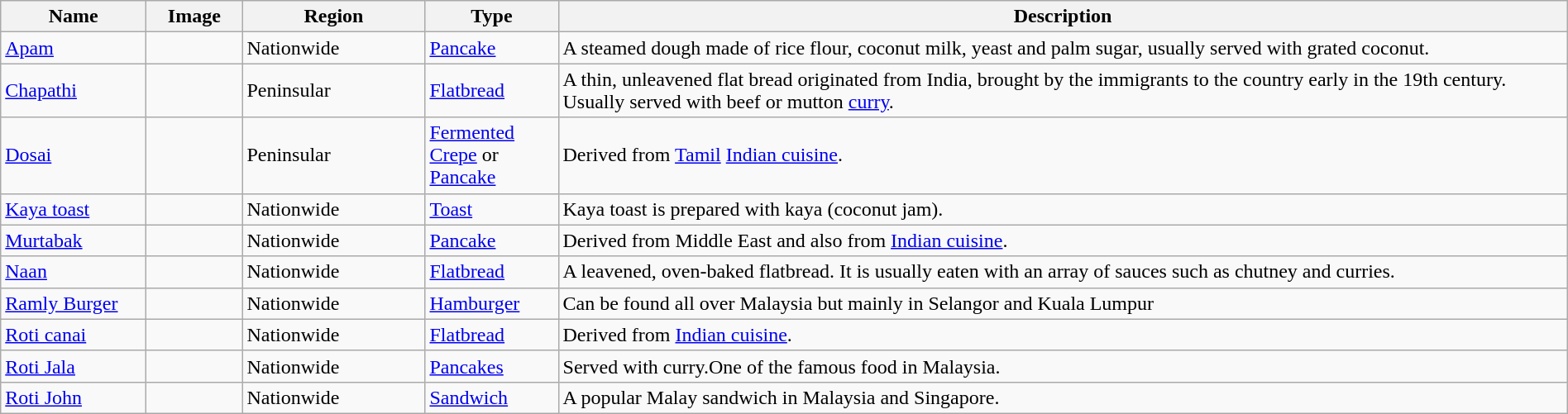<table class="wikitable sortable" width="100%">
<tr>
<th width="110px">Name</th>
<th width="70px">Image</th>
<th width="140px">Region</th>
<th width="100px">Type</th>
<th>Description</th>
</tr>
<tr>
<td><a href='#'>Apam</a></td>
<td></td>
<td>Nationwide</td>
<td><a href='#'>Pancake</a></td>
<td>A steamed dough made of rice flour, coconut milk, yeast and palm sugar, usually served with grated coconut.</td>
</tr>
<tr>
<td><a href='#'>Chapathi</a></td>
<td></td>
<td>Peninsular</td>
<td><a href='#'>Flatbread</a></td>
<td>A thin, unleavened flat bread originated from India, brought by the immigrants to the country early in the 19th century. Usually served with beef or mutton <a href='#'>curry</a>.</td>
</tr>
<tr>
<td><a href='#'>Dosai</a></td>
<td></td>
<td>Peninsular</td>
<td><a href='#'>Fermented</a> <a href='#'>Crepe</a> or <a href='#'>Pancake</a></td>
<td>Derived from <a href='#'>Tamil</a> <a href='#'>Indian cuisine</a>.</td>
</tr>
<tr>
<td><a href='#'>Kaya toast</a></td>
<td></td>
<td>Nationwide</td>
<td><a href='#'>Toast</a></td>
<td>Kaya toast is prepared with kaya (coconut jam).</td>
</tr>
<tr>
<td><a href='#'>Murtabak</a></td>
<td></td>
<td>Nationwide</td>
<td><a href='#'>Pancake</a></td>
<td>Derived from Middle East and also from <a href='#'>Indian cuisine</a>.</td>
</tr>
<tr>
<td><a href='#'>Naan</a></td>
<td></td>
<td>Nationwide</td>
<td><a href='#'>Flatbread</a></td>
<td>A leavened, oven-baked flatbread. It is usually eaten with an array of sauces such as chutney and curries.</td>
</tr>
<tr>
<td><a href='#'>Ramly Burger</a></td>
<td></td>
<td>Nationwide</td>
<td><a href='#'>Hamburger</a></td>
<td>Can be found all over Malaysia but mainly in Selangor and Kuala Lumpur</td>
</tr>
<tr>
<td><a href='#'>Roti canai</a></td>
<td></td>
<td>Nationwide</td>
<td><a href='#'>Flatbread</a></td>
<td>Derived from <a href='#'>Indian cuisine</a>.</td>
</tr>
<tr>
<td><a href='#'>Roti Jala</a></td>
<td></td>
<td>Nationwide</td>
<td><a href='#'>Pancakes</a></td>
<td>Served with curry.One of the famous food in Malaysia.</td>
</tr>
<tr>
<td><a href='#'>Roti John</a></td>
<td></td>
<td>Nationwide</td>
<td><a href='#'>Sandwich</a></td>
<td>A popular Malay sandwich in Malaysia and Singapore.</td>
</tr>
</table>
